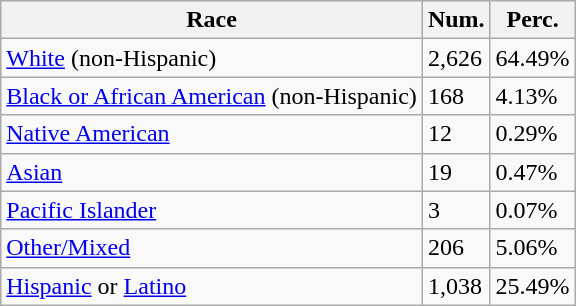<table class="wikitable">
<tr>
<th>Race</th>
<th>Num.</th>
<th>Perc.</th>
</tr>
<tr>
<td><a href='#'>White</a> (non-Hispanic)</td>
<td>2,626</td>
<td>64.49%</td>
</tr>
<tr>
<td><a href='#'>Black or African American</a> (non-Hispanic)</td>
<td>168</td>
<td>4.13%</td>
</tr>
<tr>
<td><a href='#'>Native American</a></td>
<td>12</td>
<td>0.29%</td>
</tr>
<tr>
<td><a href='#'>Asian</a></td>
<td>19</td>
<td>0.47%</td>
</tr>
<tr>
<td><a href='#'>Pacific Islander</a></td>
<td>3</td>
<td>0.07%</td>
</tr>
<tr>
<td><a href='#'>Other/Mixed</a></td>
<td>206</td>
<td>5.06%</td>
</tr>
<tr>
<td><a href='#'>Hispanic</a> or <a href='#'>Latino</a></td>
<td>1,038</td>
<td>25.49%</td>
</tr>
</table>
